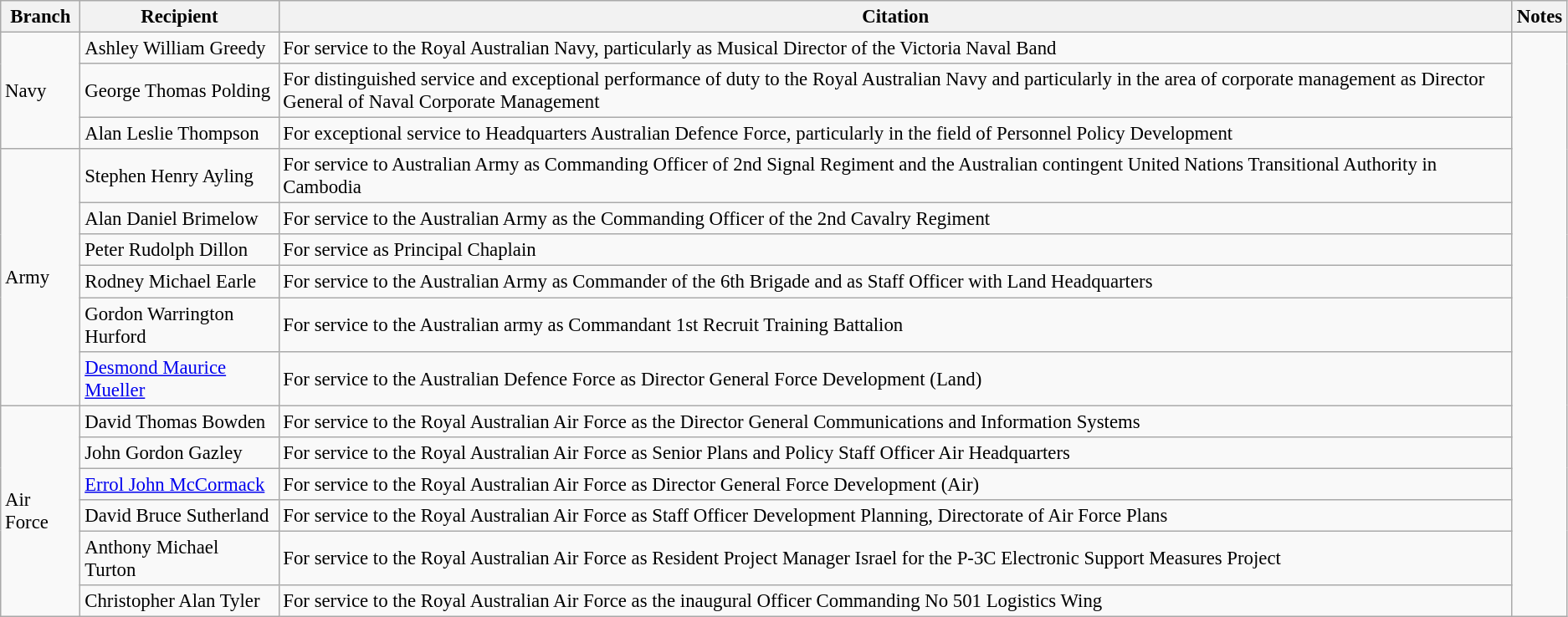<table class="wikitable" style="font-size:95%;">
<tr>
<th>Branch</th>
<th>Recipient</th>
<th>Citation</th>
<th>Notes</th>
</tr>
<tr>
<td rowspan=3>Navy</td>
<td> Ashley William Greedy</td>
<td>For service to the Royal Australian Navy, particularly as Musical Director of the Victoria Naval Band</td>
<td rowspan=15></td>
</tr>
<tr>
<td> George Thomas Polding</td>
<td>For distinguished service and exceptional performance of duty to the Royal Australian Navy and particularly in the area of corporate management as Director General of Naval Corporate Management</td>
</tr>
<tr>
<td> Alan Leslie Thompson</td>
<td>For exceptional service to Headquarters Australian Defence Force, particularly in the field of Personnel Policy Development</td>
</tr>
<tr>
<td rowspan=6>Army</td>
<td> Stephen Henry Ayling</td>
<td>For service to Australian Army as Commanding Officer of 2nd Signal Regiment and the Australian contingent United Nations Transitional Authority in Cambodia</td>
</tr>
<tr>
<td> Alan Daniel Brimelow</td>
<td>For service to the Australian Army as the Commanding Officer of the 2nd Cavalry Regiment</td>
</tr>
<tr>
<td> Peter Rudolph Dillon</td>
<td>For service as Principal Chaplain</td>
</tr>
<tr>
<td> Rodney Michael Earle</td>
<td>For service to the Australian Army as Commander of the 6th Brigade and as Staff Officer with Land Headquarters</td>
</tr>
<tr>
<td> Gordon Warrington Hurford</td>
<td>For service to the Australian army as Commandant 1st Recruit Training Battalion</td>
</tr>
<tr>
<td> <a href='#'>Desmond Maurice Mueller</a></td>
<td>For service to the Australian Defence Force as Director General Force Development (Land)</td>
</tr>
<tr>
<td rowspan=6>Air Force</td>
<td> David Thomas Bowden</td>
<td>For service to the Royal Australian Air Force as the Director General Communications and Information Systems</td>
</tr>
<tr>
<td> John Gordon Gazley</td>
<td>For service to the Royal Australian Air Force as Senior Plans and Policy Staff Officer Air Headquarters</td>
</tr>
<tr>
<td> <a href='#'>Errol John McCormack</a></td>
<td>For service to the Royal Australian Air Force as Director General Force Development (Air)</td>
</tr>
<tr>
<td> David Bruce Sutherland</td>
<td>For service to the Royal Australian Air Force as Staff Officer Development Planning, Directorate of Air Force Plans</td>
</tr>
<tr>
<td> Anthony Michael Turton</td>
<td>For service to the Royal Australian Air Force as Resident Project Manager Israel for the P-3C Electronic Support Measures Project</td>
</tr>
<tr>
<td> Christopher Alan Tyler</td>
<td>For service to the Royal Australian Air Force as the inaugural Officer Commanding No 501 Logistics Wing</td>
</tr>
</table>
